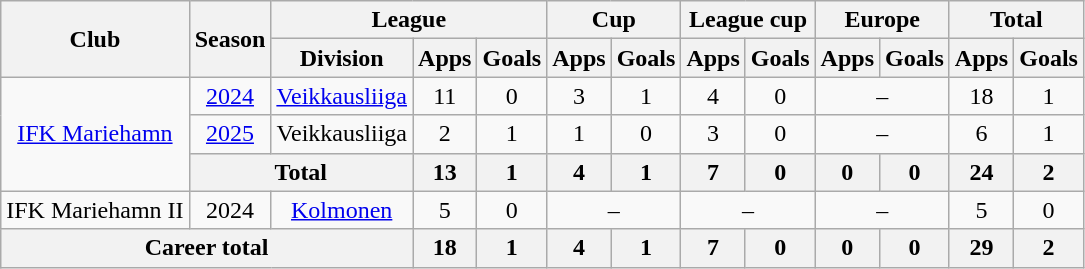<table class="wikitable" style="text-align:center">
<tr>
<th rowspan="2">Club</th>
<th rowspan="2">Season</th>
<th colspan="3">League</th>
<th colspan="2">Cup</th>
<th colspan="2">League cup</th>
<th colspan="2">Europe</th>
<th colspan="2">Total</th>
</tr>
<tr>
<th>Division</th>
<th>Apps</th>
<th>Goals</th>
<th>Apps</th>
<th>Goals</th>
<th>Apps</th>
<th>Goals</th>
<th>Apps</th>
<th>Goals</th>
<th>Apps</th>
<th>Goals</th>
</tr>
<tr>
<td rowspan="3"><a href='#'>IFK Mariehamn</a></td>
<td><a href='#'>2024</a></td>
<td><a href='#'>Veikkausliiga</a></td>
<td>11</td>
<td>0</td>
<td>3</td>
<td>1</td>
<td>4</td>
<td>0</td>
<td colspan=2>–</td>
<td>18</td>
<td>1</td>
</tr>
<tr>
<td><a href='#'>2025</a></td>
<td>Veikkausliiga</td>
<td>2</td>
<td>1</td>
<td>1</td>
<td>0</td>
<td>3</td>
<td>0</td>
<td colspan=2>–</td>
<td>6</td>
<td>1</td>
</tr>
<tr>
<th colspan=2>Total</th>
<th>13</th>
<th>1</th>
<th>4</th>
<th>1</th>
<th>7</th>
<th>0</th>
<th>0</th>
<th>0</th>
<th>24</th>
<th>2</th>
</tr>
<tr>
<td>IFK Mariehamn II</td>
<td>2024</td>
<td><a href='#'>Kolmonen</a></td>
<td>5</td>
<td>0</td>
<td colspan=2>–</td>
<td colspan=2>–</td>
<td colspan=2>–</td>
<td>5</td>
<td>0</td>
</tr>
<tr>
<th colspan="3">Career total</th>
<th>18</th>
<th>1</th>
<th>4</th>
<th>1</th>
<th>7</th>
<th>0</th>
<th>0</th>
<th>0</th>
<th>29</th>
<th>2</th>
</tr>
</table>
